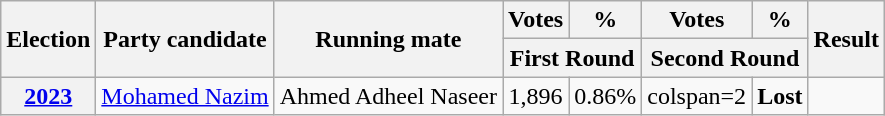<table class=wikitable style=text-align:center>
<tr>
<th rowspan="2"><strong>Election</strong></th>
<th rowspan="2"><strong>Party candidate</strong></th>
<th rowspan="2"><strong>Running mate</strong></th>
<th><strong>Votes</strong></th>
<th><strong>%</strong></th>
<th><strong>Votes</strong></th>
<th><strong>%</strong></th>
<th rowspan="2"><strong>Result</strong></th>
</tr>
<tr>
<th colspan="2">First Round</th>
<th colspan="2">Second Round</th>
</tr>
<tr>
<th><a href='#'>2023</a></th>
<td><a href='#'>Mohamed Nazim</a></td>
<td>Ahmed Adheel Naseer</td>
<td>1,896</td>
<td>0.86%</td>
<td>colspan=2 </td>
<td><strong>Lost</strong> </td>
</tr>
</table>
